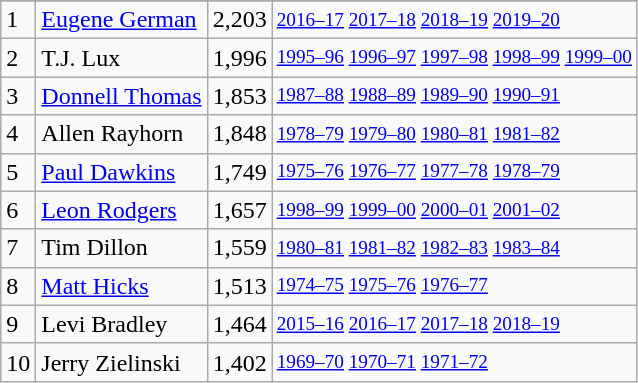<table class="wikitable">
<tr>
</tr>
<tr>
<td>1</td>
<td><a href='#'>Eugene German</a></td>
<td>2,203</td>
<td style="font-size:80%;"><a href='#'>2016–17</a> <a href='#'>2017–18</a> <a href='#'>2018–19</a> <a href='#'>2019–20</a></td>
</tr>
<tr>
<td>2</td>
<td>T.J. Lux</td>
<td>1,996</td>
<td style="font-size:80%;"><a href='#'>1995–96</a> <a href='#'>1996–97</a> <a href='#'>1997–98</a> <a href='#'>1998–99</a> <a href='#'>1999–00</a></td>
</tr>
<tr>
<td>3</td>
<td><a href='#'>Donnell Thomas</a></td>
<td>1,853</td>
<td style="font-size:80%;"><a href='#'>1987–88</a> <a href='#'>1988–89</a> <a href='#'>1989–90</a> <a href='#'>1990–91</a></td>
</tr>
<tr>
<td>4</td>
<td>Allen Rayhorn</td>
<td>1,848</td>
<td style="font-size:80%;"><a href='#'>1978–79</a> <a href='#'>1979–80</a> <a href='#'>1980–81</a> <a href='#'>1981–82</a></td>
</tr>
<tr>
<td>5</td>
<td><a href='#'>Paul Dawkins</a></td>
<td>1,749</td>
<td style="font-size:80%;"><a href='#'>1975–76</a> <a href='#'>1976–77</a> <a href='#'>1977–78</a> <a href='#'>1978–79</a></td>
</tr>
<tr>
<td>6</td>
<td><a href='#'>Leon Rodgers</a></td>
<td>1,657</td>
<td style="font-size:80%;"><a href='#'>1998–99</a> <a href='#'>1999–00</a> <a href='#'>2000–01</a> <a href='#'>2001–02</a></td>
</tr>
<tr>
<td>7</td>
<td>Tim Dillon</td>
<td>1,559</td>
<td style="font-size:80%;"><a href='#'>1980–81</a> <a href='#'>1981–82</a> <a href='#'>1982–83</a> <a href='#'>1983–84</a></td>
</tr>
<tr>
<td>8</td>
<td><a href='#'>Matt Hicks</a></td>
<td>1,513</td>
<td style="font-size:80%;"><a href='#'>1974–75</a> <a href='#'>1975–76</a> <a href='#'>1976–77</a></td>
</tr>
<tr>
<td>9</td>
<td>Levi Bradley</td>
<td>1,464</td>
<td style="font-size:80%;"><a href='#'>2015–16</a> <a href='#'>2016–17</a> <a href='#'>2017–18</a> <a href='#'>2018–19</a></td>
</tr>
<tr>
<td>10</td>
<td>Jerry Zielinski</td>
<td>1,402</td>
<td style="font-size:80%;"><a href='#'>1969–70</a> <a href='#'>1970–71</a> <a href='#'>1971–72</a></td>
</tr>
</table>
